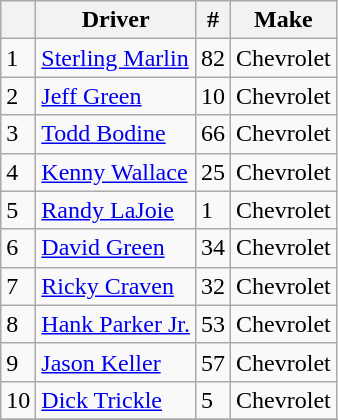<table class="wikitable sortable">
<tr>
<th></th>
<th>Driver</th>
<th>#</th>
<th>Make</th>
</tr>
<tr>
<td>1</td>
<td><a href='#'>Sterling Marlin</a></td>
<td>82</td>
<td>Chevrolet</td>
</tr>
<tr>
<td>2</td>
<td><a href='#'>Jeff Green</a></td>
<td>10</td>
<td>Chevrolet</td>
</tr>
<tr>
<td>3</td>
<td><a href='#'>Todd Bodine</a></td>
<td>66</td>
<td>Chevrolet</td>
</tr>
<tr>
<td>4</td>
<td><a href='#'>Kenny Wallace</a></td>
<td>25</td>
<td>Chevrolet</td>
</tr>
<tr>
<td>5</td>
<td><a href='#'>Randy LaJoie</a></td>
<td>1</td>
<td>Chevrolet</td>
</tr>
<tr>
<td>6</td>
<td><a href='#'>David Green</a></td>
<td>34</td>
<td>Chevrolet</td>
</tr>
<tr>
<td>7</td>
<td><a href='#'>Ricky Craven</a></td>
<td>32</td>
<td>Chevrolet</td>
</tr>
<tr>
<td>8</td>
<td><a href='#'>Hank Parker Jr.</a></td>
<td>53</td>
<td>Chevrolet</td>
</tr>
<tr>
<td>9</td>
<td><a href='#'>Jason Keller</a></td>
<td>57</td>
<td>Chevrolet</td>
</tr>
<tr>
<td>10</td>
<td><a href='#'>Dick Trickle</a></td>
<td>5</td>
<td>Chevrolet</td>
</tr>
<tr>
</tr>
</table>
